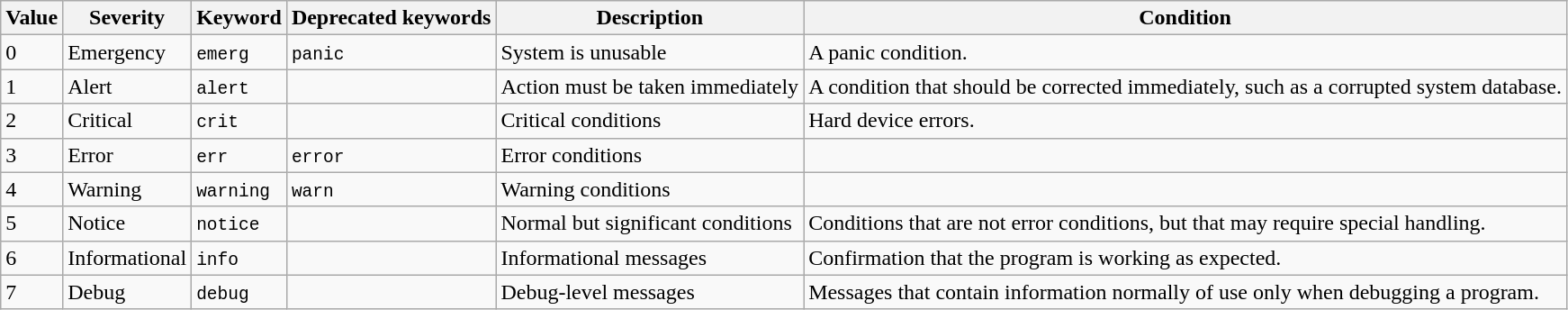<table class="wikitable">
<tr>
<th>Value</th>
<th>Severity</th>
<th>Keyword</th>
<th>Deprecated keywords</th>
<th>Description</th>
<th>Condition</th>
</tr>
<tr>
<td>0</td>
<td>Emergency</td>
<td><code>emerg</code></td>
<td><code>panic</code></td>
<td>System is unusable</td>
<td>A panic condition.</td>
</tr>
<tr>
<td>1</td>
<td>Alert</td>
<td><code>alert</code></td>
<td></td>
<td>Action must be taken immediately</td>
<td>A condition that should be corrected immediately, such as a corrupted system database.</td>
</tr>
<tr>
<td>2</td>
<td>Critical</td>
<td><code>crit</code></td>
<td></td>
<td>Critical conditions</td>
<td>Hard device errors.</td>
</tr>
<tr>
<td>3</td>
<td>Error</td>
<td><code>err</code></td>
<td><code>error</code></td>
<td>Error conditions</td>
<td></td>
</tr>
<tr>
<td>4</td>
<td>Warning</td>
<td><code>warning</code></td>
<td><code>warn</code></td>
<td>Warning conditions</td>
<td></td>
</tr>
<tr>
<td>5</td>
<td>Notice</td>
<td><code>notice</code></td>
<td></td>
<td>Normal but significant conditions</td>
<td>Conditions that are not error conditions, but that may require special handling.</td>
</tr>
<tr>
<td>6</td>
<td>Informational</td>
<td><code>info</code></td>
<td></td>
<td>Informational messages</td>
<td>Confirmation that the program is working as expected.</td>
</tr>
<tr>
<td>7</td>
<td>Debug</td>
<td><code>debug</code></td>
<td></td>
<td>Debug-level messages</td>
<td>Messages that contain information normally of use only when debugging a program.</td>
</tr>
</table>
